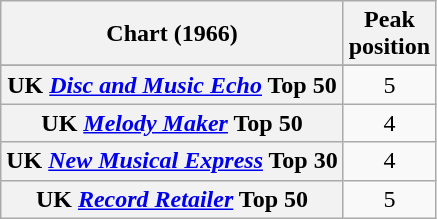<table class="wikitable sortable plainrowheaders" style="text-align:center">
<tr>
<th>Chart (1966)</th>
<th>Peak<br>position</th>
</tr>
<tr>
</tr>
<tr>
</tr>
<tr>
</tr>
<tr>
</tr>
<tr>
</tr>
<tr>
<th scope="row">UK <em><a href='#'>Disc and Music Echo</a></em> Top 50</th>
<td>5</td>
</tr>
<tr>
<th scope="row">UK <em><a href='#'>Melody Maker</a></em> Top 50</th>
<td>4</td>
</tr>
<tr>
<th scope="row">UK <em><a href='#'>New Musical Express</a></em> Top 30</th>
<td>4</td>
</tr>
<tr>
<th scope="row">UK <em><a href='#'>Record Retailer</a></em> Top 50</th>
<td>5</td>
</tr>
</table>
